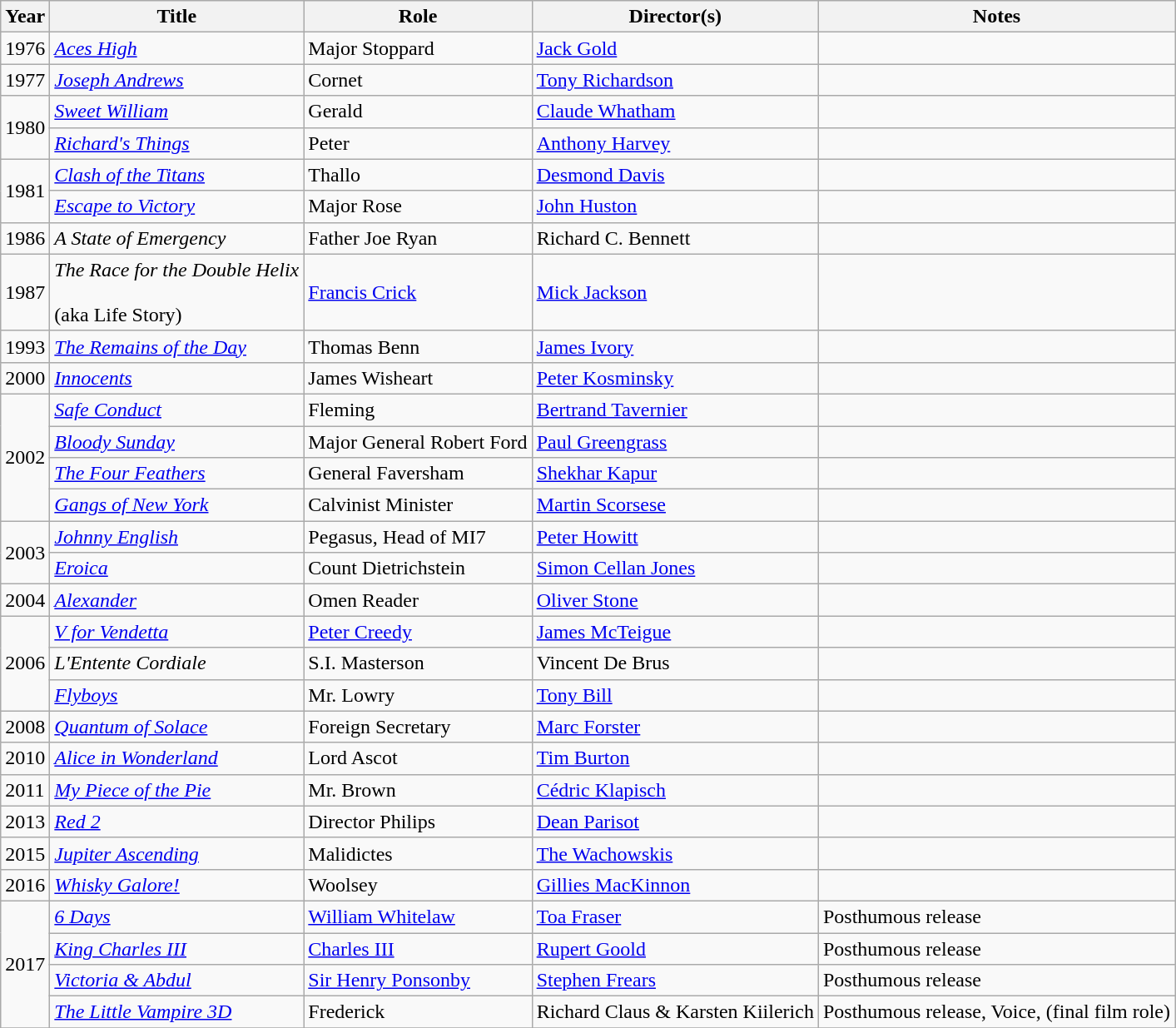<table class="wikitable sortable">
<tr>
<th>Year</th>
<th>Title</th>
<th>Role</th>
<th>Director(s)</th>
<th>Notes</th>
</tr>
<tr>
<td>1976</td>
<td><em><a href='#'>Aces High</a></em></td>
<td>Major Stoppard</td>
<td><a href='#'>Jack Gold</a></td>
<td></td>
</tr>
<tr>
<td>1977</td>
<td><em><a href='#'>Joseph Andrews</a></em></td>
<td>Cornet</td>
<td><a href='#'>Tony Richardson</a></td>
<td></td>
</tr>
<tr>
<td rowspan=2>1980</td>
<td><em><a href='#'>Sweet William</a></em></td>
<td>Gerald</td>
<td><a href='#'>Claude Whatham</a></td>
<td></td>
</tr>
<tr>
<td><em><a href='#'>Richard's Things</a></em></td>
<td>Peter</td>
<td><a href='#'>Anthony Harvey</a></td>
<td></td>
</tr>
<tr>
<td rowspan=2>1981</td>
<td><em><a href='#'>Clash of the Titans</a></em></td>
<td>Thallo</td>
<td><a href='#'>Desmond Davis</a></td>
<td></td>
</tr>
<tr>
<td><em><a href='#'>Escape to Victory</a></em></td>
<td>Major Rose</td>
<td><a href='#'>John Huston</a></td>
<td></td>
</tr>
<tr>
<td>1986</td>
<td><em>A State of Emergency</em></td>
<td>Father Joe Ryan</td>
<td>Richard C. Bennett</td>
<td></td>
</tr>
<tr>
<td>1987</td>
<td><em>The Race for the Double Helix</em> <br><br>(aka Life Story)</td>
<td><a href='#'>Francis Crick</a></td>
<td><a href='#'>Mick Jackson</a></td>
<td></td>
</tr>
<tr>
<td>1993</td>
<td><em><a href='#'>The Remains of the Day</a></em></td>
<td>Thomas Benn</td>
<td><a href='#'>James Ivory</a></td>
<td></td>
</tr>
<tr>
<td>2000</td>
<td><em><a href='#'>Innocents</a></em></td>
<td>James Wisheart</td>
<td><a href='#'>Peter Kosminsky</a></td>
<td></td>
</tr>
<tr>
<td rowspan=4>2002</td>
<td><em><a href='#'>Safe Conduct</a></em></td>
<td>Fleming</td>
<td><a href='#'>Bertrand Tavernier</a></td>
<td></td>
</tr>
<tr>
<td><em><a href='#'>Bloody Sunday</a></em></td>
<td>Major General Robert Ford</td>
<td><a href='#'>Paul Greengrass</a></td>
<td></td>
</tr>
<tr>
<td><em><a href='#'>The Four Feathers</a></em></td>
<td>General Faversham</td>
<td><a href='#'>Shekhar Kapur</a></td>
<td></td>
</tr>
<tr>
<td><em><a href='#'>Gangs of New York</a></em></td>
<td>Calvinist Minister</td>
<td><a href='#'>Martin Scorsese</a></td>
<td></td>
</tr>
<tr>
<td rowspan=2>2003</td>
<td><em><a href='#'>Johnny English</a></em></td>
<td>Pegasus, Head of MI7</td>
<td><a href='#'>Peter Howitt</a></td>
<td></td>
</tr>
<tr>
<td><em><a href='#'>Eroica</a></em></td>
<td>Count Dietrichstein</td>
<td><a href='#'>Simon Cellan Jones</a></td>
<td></td>
</tr>
<tr>
<td>2004</td>
<td><em><a href='#'>Alexander</a></em></td>
<td>Omen Reader</td>
<td><a href='#'>Oliver Stone</a></td>
<td></td>
</tr>
<tr>
<td rowspan=3>2006</td>
<td><em><a href='#'>V for Vendetta</a></em></td>
<td><a href='#'>Peter Creedy</a></td>
<td><a href='#'>James McTeigue</a></td>
<td></td>
</tr>
<tr>
<td><em>L'Entente Cordiale</em></td>
<td>S.I. Masterson</td>
<td>Vincent De Brus</td>
<td></td>
</tr>
<tr>
<td><em><a href='#'>Flyboys</a></em></td>
<td>Mr. Lowry</td>
<td><a href='#'>Tony Bill</a></td>
<td></td>
</tr>
<tr>
<td>2008</td>
<td><em><a href='#'>Quantum of Solace</a></em></td>
<td>Foreign Secretary</td>
<td><a href='#'>Marc Forster</a></td>
<td></td>
</tr>
<tr>
<td>2010</td>
<td><em><a href='#'>Alice in Wonderland</a></em></td>
<td>Lord Ascot</td>
<td><a href='#'>Tim Burton</a></td>
<td></td>
</tr>
<tr>
<td>2011</td>
<td><em><a href='#'>My Piece of the Pie</a></em></td>
<td>Mr. Brown</td>
<td><a href='#'>Cédric Klapisch</a></td>
<td></td>
</tr>
<tr>
<td>2013</td>
<td><em><a href='#'>Red 2</a></em></td>
<td>Director Philips</td>
<td><a href='#'>Dean Parisot</a></td>
<td></td>
</tr>
<tr>
<td>2015</td>
<td><em><a href='#'>Jupiter Ascending</a></em></td>
<td>Malidictes</td>
<td><a href='#'>The Wachowskis</a></td>
<td></td>
</tr>
<tr>
<td>2016</td>
<td><em><a href='#'>Whisky Galore!</a></em></td>
<td>Woolsey</td>
<td><a href='#'>Gillies MacKinnon</a></td>
<td></td>
</tr>
<tr>
<td rowspan="4">2017</td>
<td><em><a href='#'>6 Days</a></em></td>
<td><a href='#'>William Whitelaw</a></td>
<td><a href='#'>Toa Fraser</a></td>
<td>Posthumous release</td>
</tr>
<tr>
<td><em><a href='#'>King Charles III</a></em></td>
<td><a href='#'>Charles III</a></td>
<td><a href='#'>Rupert Goold</a></td>
<td>Posthumous release</td>
</tr>
<tr>
<td><em><a href='#'>Victoria & Abdul</a></em></td>
<td><a href='#'>Sir Henry Ponsonby</a></td>
<td><a href='#'>Stephen Frears</a></td>
<td>Posthumous release</td>
</tr>
<tr>
<td><em><a href='#'>The Little Vampire 3D</a></em></td>
<td>Frederick</td>
<td>Richard Claus & Karsten Kiilerich</td>
<td>Posthumous release, Voice, (final film role)</td>
</tr>
<tr>
</tr>
</table>
